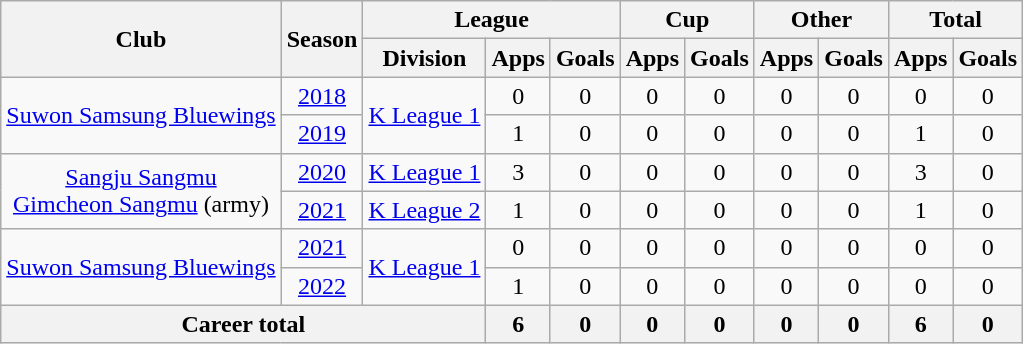<table class="wikitable" style="text-align: center">
<tr>
<th rowspan="2">Club</th>
<th rowspan="2">Season</th>
<th colspan="3">League</th>
<th colspan="2">Cup</th>
<th colspan="2">Other</th>
<th colspan="2">Total</th>
</tr>
<tr>
<th>Division</th>
<th>Apps</th>
<th>Goals</th>
<th>Apps</th>
<th>Goals</th>
<th>Apps</th>
<th>Goals</th>
<th>Apps</th>
<th>Goals</th>
</tr>
<tr>
<td rowspan="2"><a href='#'>Suwon Samsung Bluewings</a></td>
<td><a href='#'>2018</a></td>
<td rowspan="2"><a href='#'>K League 1</a></td>
<td>0</td>
<td>0</td>
<td>0</td>
<td>0</td>
<td>0</td>
<td>0</td>
<td>0</td>
<td>0</td>
</tr>
<tr>
<td><a href='#'>2019</a></td>
<td>1</td>
<td>0</td>
<td>0</td>
<td>0</td>
<td>0</td>
<td>0</td>
<td>1</td>
<td>0</td>
</tr>
<tr>
<td rowspan="2"><a href='#'>Sangju Sangmu</a> <br> <a href='#'>Gimcheon Sangmu</a> (army)</td>
<td><a href='#'>2020</a></td>
<td rowspan="1"><a href='#'>K League 1</a></td>
<td>3</td>
<td>0</td>
<td>0</td>
<td>0</td>
<td>0</td>
<td>0</td>
<td>3</td>
<td>0</td>
</tr>
<tr>
<td><a href='#'>2021</a></td>
<td rowspan="1"><a href='#'>K League 2</a></td>
<td>1</td>
<td>0</td>
<td>0</td>
<td>0</td>
<td>0</td>
<td>0</td>
<td>1</td>
<td>0</td>
</tr>
<tr>
<td rowspan="2"><a href='#'>Suwon Samsung Bluewings</a></td>
<td><a href='#'>2021</a></td>
<td rowspan="2"><a href='#'>K League 1</a></td>
<td>0</td>
<td>0</td>
<td>0</td>
<td>0</td>
<td>0</td>
<td>0</td>
<td>0</td>
<td>0</td>
</tr>
<tr>
<td><a href='#'>2022</a></td>
<td>1</td>
<td>0</td>
<td>0</td>
<td>0</td>
<td>0</td>
<td>0</td>
<td>0</td>
<td>0</td>
</tr>
<tr>
<th colspan=3>Career total</th>
<th>6</th>
<th>0</th>
<th>0</th>
<th>0</th>
<th>0</th>
<th>0</th>
<th>6</th>
<th>0</th>
</tr>
</table>
